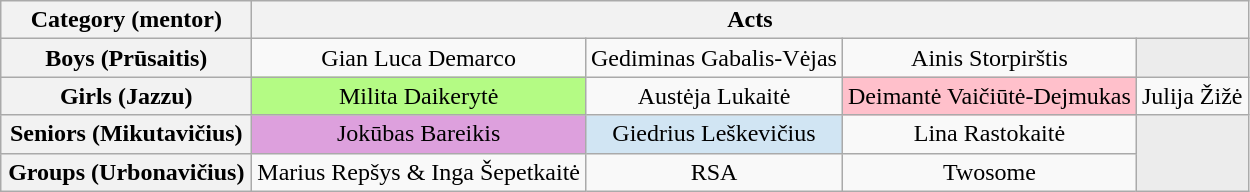<table class="wikitable" style="text-align:center">
<tr>
<th scope="col" style="width:160px;">Category (mentor)</th>
<th scope="col" colspan="4">Acts</th>
</tr>
<tr>
<th scope="row">Boys (Prūsaitis)</th>
<td>Gian Luca Demarco</td>
<td>Gediminas Gabalis-Vėjas</td>
<td>Ainis Storpirštis</td>
<td bgcolor="ececec"></td>
</tr>
<tr>
<th scope="row">Girls (Jazzu)</th>
<td bgcolor="#b4fb84">Milita Daikerytė</td>
<td>Austėja Lukaitė</td>
<td bgcolor="pink">Deimantė Vaičiūtė-Dejmukas</td>
<td>Julija Žižė</td>
</tr>
<tr>
<th scope="row">Seniors (Mikutavičius)</th>
<td bgcolor=#DDA0DD>Jokūbas Bareikis</td>
<td bgcolor="#D1E5F3">Giedrius Leškevičius</td>
<td>Lina Rastokaitė</td>
<td rowspan=2 bgcolor="ececec"></td>
</tr>
<tr>
<th scope="row">Groups (Urbonavičius)</th>
<td>Marius Repšys & Inga Šepetkaitė</td>
<td>RSA</td>
<td>Twosome</td>
</tr>
</table>
